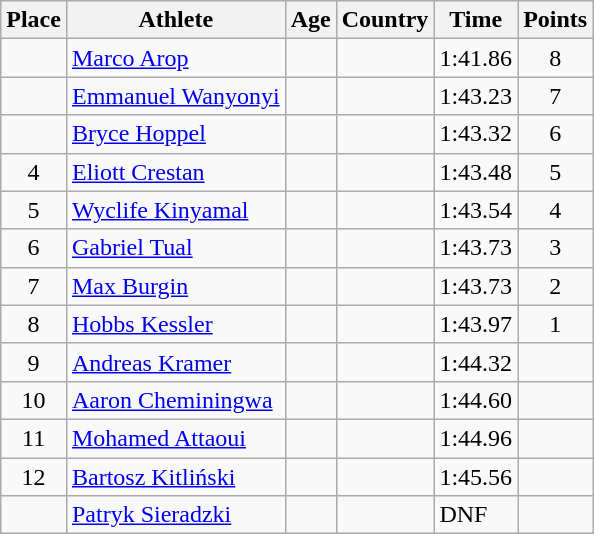<table class="wikitable mw-datatable sortable">
<tr>
<th>Place</th>
<th>Athlete</th>
<th>Age</th>
<th>Country</th>
<th>Time</th>
<th>Points</th>
</tr>
<tr>
<td align=center></td>
<td><a href='#'>Marco Arop</a></td>
<td></td>
<td></td>
<td>1:41.86</td>
<td align=center>8</td>
</tr>
<tr>
<td align=center></td>
<td><a href='#'>Emmanuel Wanyonyi</a></td>
<td></td>
<td></td>
<td>1:43.23</td>
<td align=center>7</td>
</tr>
<tr>
<td align=center></td>
<td><a href='#'>Bryce Hoppel</a></td>
<td></td>
<td></td>
<td>1:43.32</td>
<td align=center>6</td>
</tr>
<tr>
<td align=center>4</td>
<td><a href='#'>Eliott Crestan</a></td>
<td></td>
<td></td>
<td>1:43.48</td>
<td align=center>5</td>
</tr>
<tr>
<td align=center>5</td>
<td><a href='#'>Wyclife Kinyamal</a></td>
<td></td>
<td></td>
<td>1:43.54</td>
<td align=center>4</td>
</tr>
<tr>
<td align=center>6</td>
<td><a href='#'>Gabriel Tual</a></td>
<td></td>
<td></td>
<td>1:43.73</td>
<td align=center>3</td>
</tr>
<tr>
<td align=center>7</td>
<td><a href='#'>Max Burgin</a></td>
<td></td>
<td></td>
<td>1:43.73</td>
<td align=center>2</td>
</tr>
<tr>
<td align=center>8</td>
<td><a href='#'>Hobbs Kessler</a></td>
<td></td>
<td></td>
<td>1:43.97</td>
<td align=center>1</td>
</tr>
<tr>
<td align=center>9</td>
<td><a href='#'>Andreas Kramer</a></td>
<td></td>
<td></td>
<td>1:44.32</td>
<td align=center></td>
</tr>
<tr>
<td align=center>10</td>
<td><a href='#'>Aaron Cheminingwa</a></td>
<td></td>
<td></td>
<td>1:44.60</td>
<td align=center></td>
</tr>
<tr>
<td align=center>11</td>
<td><a href='#'>Mohamed Attaoui</a></td>
<td></td>
<td></td>
<td>1:44.96</td>
<td align=center></td>
</tr>
<tr>
<td align=center>12</td>
<td><a href='#'>Bartosz Kitliński</a></td>
<td></td>
<td></td>
<td>1:45.56</td>
<td align=center></td>
</tr>
<tr>
<td align=center></td>
<td><a href='#'>Patryk Sieradzki</a></td>
<td></td>
<td></td>
<td>DNF</td>
<td align=center></td>
</tr>
</table>
